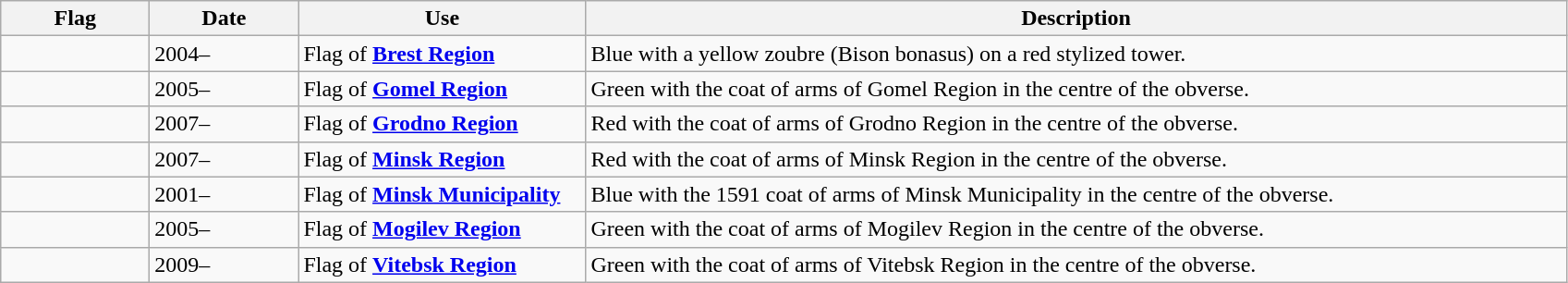<table class="wikitable">
<tr>
<th style="width:100px;">Flag</th>
<th style="width:100px;">Date</th>
<th style="width:200px;">Use</th>
<th style="width:700px;">Description</th>
</tr>
<tr>
<td></td>
<td>2004–</td>
<td>Flag of <strong><a href='#'>Brest Region</a></strong></td>
<td>Blue with a yellow zoubre (Bison bonasus) on a red stylized tower.</td>
</tr>
<tr>
<td></td>
<td>2005–</td>
<td>Flag of <strong><a href='#'>Gomel Region</a></strong></td>
<td>Green with the coat of arms of Gomel Region in the centre of the obverse.</td>
</tr>
<tr>
<td></td>
<td>2007–</td>
<td>Flag of <strong><a href='#'>Grodno Region</a></strong></td>
<td>Red with the coat of arms of Grodno Region in the centre of the obverse.</td>
</tr>
<tr>
<td></td>
<td>2007–</td>
<td>Flag of <strong><a href='#'>Minsk Region</a></strong></td>
<td>Red with the coat of arms of Minsk Region in the centre of the obverse.</td>
</tr>
<tr>
<td></td>
<td>2001–</td>
<td>Flag of <strong><a href='#'>Minsk Municipality</a></strong></td>
<td>Blue with the 1591 coat of arms of Minsk Municipality in the centre of the obverse.</td>
</tr>
<tr>
<td></td>
<td>2005–</td>
<td>Flag of <strong><a href='#'>Mogilev Region</a></strong></td>
<td>Green with the coat of arms of Mogilev Region in the centre of the obverse.</td>
</tr>
<tr>
<td></td>
<td>2009–</td>
<td>Flag of <strong><a href='#'>Vitebsk Region</a></strong></td>
<td>Green with the coat of arms of Vitebsk Region in the centre of the obverse.</td>
</tr>
</table>
